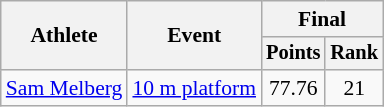<table class="wikitable" style="font-size:90%;">
<tr>
<th rowspan=2>Athlete</th>
<th rowspan=2>Event</th>
<th colspan=2>Final</th>
</tr>
<tr style="font-size:95%">
<th>Points</th>
<th>Rank</th>
</tr>
<tr align=center>
<td align=left><a href='#'>Sam Melberg</a></td>
<td align=left><a href='#'>10 m platform</a></td>
<td>77.76</td>
<td>21</td>
</tr>
</table>
